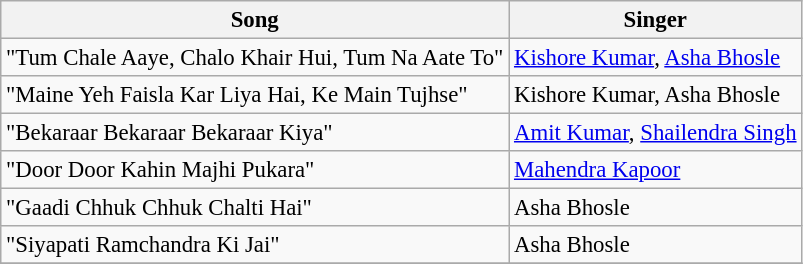<table class="wikitable" style="font-size:95%;">
<tr>
<th>Song</th>
<th>Singer</th>
</tr>
<tr>
<td>"Tum Chale Aaye, Chalo Khair Hui, Tum Na Aate To"</td>
<td><a href='#'>Kishore Kumar</a>, <a href='#'>Asha Bhosle</a></td>
</tr>
<tr>
<td>"Maine Yeh Faisla Kar Liya Hai, Ke Main Tujhse"</td>
<td>Kishore Kumar, Asha Bhosle</td>
</tr>
<tr>
<td>"Bekaraar Bekaraar Bekaraar Kiya"</td>
<td><a href='#'>Amit Kumar</a>, <a href='#'>Shailendra Singh</a></td>
</tr>
<tr>
<td>"Door Door Kahin Majhi Pukara"</td>
<td><a href='#'>Mahendra Kapoor</a></td>
</tr>
<tr>
<td>"Gaadi Chhuk Chhuk Chalti Hai"</td>
<td>Asha Bhosle</td>
</tr>
<tr>
<td>"Siyapati Ramchandra Ki Jai"</td>
<td>Asha Bhosle</td>
</tr>
<tr>
</tr>
</table>
